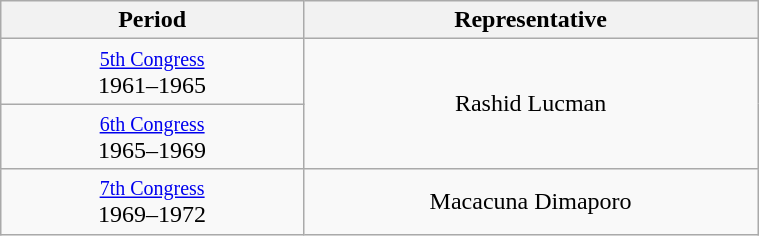<table class="wikitable" style="text-align:center; width:40%;">
<tr>
<th width="40%">Period</th>
<th>Representative</th>
</tr>
<tr>
<td><small><a href='#'>5th Congress</a></small><br>1961–1965</td>
<td rowspan="2">Rashid Lucman</td>
</tr>
<tr>
<td><small><a href='#'>6th Congress</a></small><br>1965–1969</td>
</tr>
<tr>
<td><small><a href='#'>7th Congress</a></small><br>1969–1972</td>
<td>Macacuna Dimaporo</td>
</tr>
</table>
